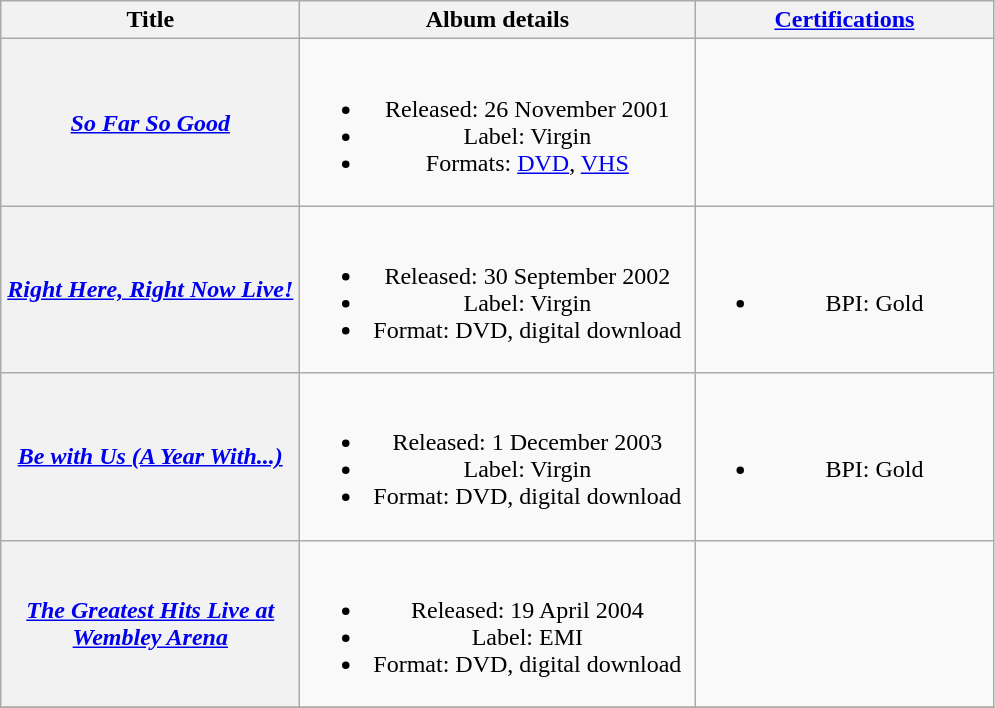<table class="wikitable plainrowheaders" style="text-align:center;">
<tr>
<th scope="col" style="width:12em;">Title</th>
<th scope="col" style="width:16em;">Album details</th>
<th scope="col" style="width:12em;"><a href='#'>Certifications</a></th>
</tr>
<tr>
<th scope="row"><em><a href='#'>So Far So Good</a></em></th>
<td><br><ul><li>Released: 26 November 2001</li><li>Label: Virgin</li><li>Formats: <a href='#'>DVD</a>, <a href='#'>VHS</a></li></ul></td>
<td></td>
</tr>
<tr>
<th scope="row"><em><a href='#'>Right Here, Right Now Live!</a></em></th>
<td><br><ul><li>Released: 30 September 2002</li><li>Label: Virgin</li><li>Format: DVD, digital download</li></ul></td>
<td><br><ul><li>BPI: Gold</li></ul></td>
</tr>
<tr>
<th scope="row"><em><a href='#'>Be with Us (A Year With...)</a></em></th>
<td><br><ul><li>Released: 1 December 2003</li><li>Label: Virgin</li><li>Format: DVD, digital download</li></ul></td>
<td><br><ul><li>BPI: Gold</li></ul></td>
</tr>
<tr>
<th scope="row"><em><a href='#'>The Greatest Hits Live at Wembley Arena</a></em></th>
<td><br><ul><li>Released: 19 April 2004</li><li>Label: EMI</li><li>Format: DVD, digital download</li></ul></td>
<td></td>
</tr>
<tr>
</tr>
</table>
